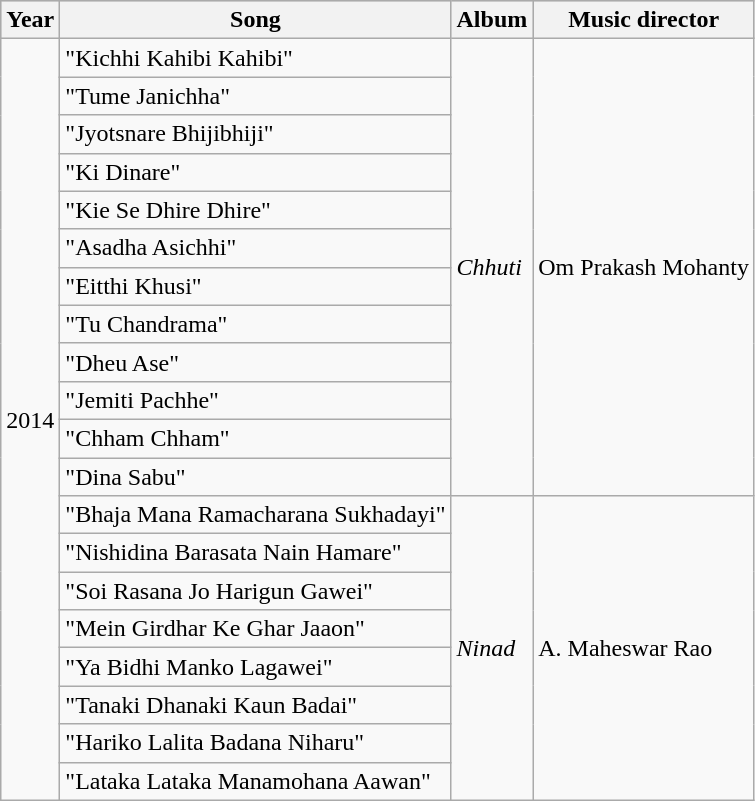<table class="wikitable">
<tr style="background:#ccc; text-align:center;">
<th>Year</th>
<th>Song</th>
<th>Album</th>
<th>Music director</th>
</tr>
<tr>
<td rowspan="20">2014</td>
<td>"Kichhi Kahibi Kahibi"</td>
<td rowspan="12"><em>Chhuti</em></td>
<td rowspan="12">Om Prakash Mohanty</td>
</tr>
<tr>
<td>"Tume Janichha"</td>
</tr>
<tr>
<td>"Jyotsnare Bhijibhiji"</td>
</tr>
<tr>
<td>"Ki Dinare"</td>
</tr>
<tr>
<td>"Kie Se Dhire Dhire"</td>
</tr>
<tr>
<td>"Asadha Asichhi"</td>
</tr>
<tr>
<td>"Eitthi Khusi"</td>
</tr>
<tr>
<td>"Tu Chandrama"</td>
</tr>
<tr>
<td>"Dheu Ase"</td>
</tr>
<tr>
<td>"Jemiti Pachhe"</td>
</tr>
<tr>
<td>"Chham Chham"</td>
</tr>
<tr>
<td>"Dina Sabu"</td>
</tr>
<tr>
<td>"Bhaja Mana Ramacharana Sukhadayi"</td>
<td rowspan="8"><em>Ninad</em></td>
<td rowspan="8">A. Maheswar Rao</td>
</tr>
<tr>
<td>"Nishidina Barasata Nain Hamare"</td>
</tr>
<tr>
<td>"Soi Rasana Jo Harigun Gawei"</td>
</tr>
<tr>
<td>"Mein Girdhar Ke Ghar Jaaon"</td>
</tr>
<tr>
<td>"Ya Bidhi Manko Lagawei"</td>
</tr>
<tr>
<td>"Tanaki Dhanaki Kaun Badai"</td>
</tr>
<tr>
<td>"Hariko Lalita Badana Niharu"</td>
</tr>
<tr>
<td>"Lataka Lataka Manamohana Aawan"</td>
</tr>
</table>
